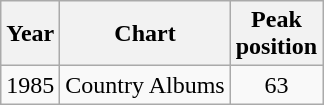<table class="wikitable" style="text-align: center;">
<tr>
<th>Year</th>
<th>Chart</th>
<th>Peak<br>position</th>
</tr>
<tr>
<td>1985</td>
<td>Country Albums</td>
<td>63</td>
</tr>
</table>
